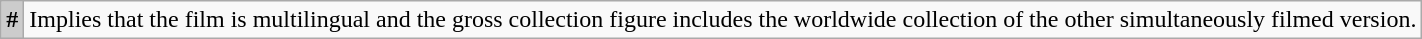<table class="wikitable">
<tr>
<td style="text-align:left; background:#ccc;"><strong>#</strong></td>
<td>Implies that the film is multilingual and the gross collection figure includes the worldwide collection of the other simultaneously filmed version.</td>
</tr>
</table>
